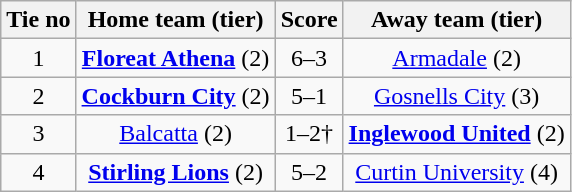<table class="wikitable" style="text-align:center">
<tr>
<th>Tie no</th>
<th>Home team (tier)</th>
<th>Score</th>
<th>Away team (tier)</th>
</tr>
<tr>
<td>1</td>
<td><strong><a href='#'>Floreat Athena</a></strong> (2)</td>
<td>6–3</td>
<td><a href='#'>Armadale</a> (2)</td>
</tr>
<tr>
<td>2</td>
<td><strong><a href='#'>Cockburn City</a></strong> (2)</td>
<td>5–1</td>
<td><a href='#'>Gosnells City</a> (3)</td>
</tr>
<tr>
<td>3</td>
<td><a href='#'>Balcatta</a> (2)</td>
<td>1–2†</td>
<td><strong><a href='#'>Inglewood United</a></strong> (2)</td>
</tr>
<tr>
<td>4</td>
<td><strong><a href='#'>Stirling Lions</a></strong> (2)</td>
<td>5–2</td>
<td><a href='#'>Curtin University</a> (4)</td>
</tr>
</table>
